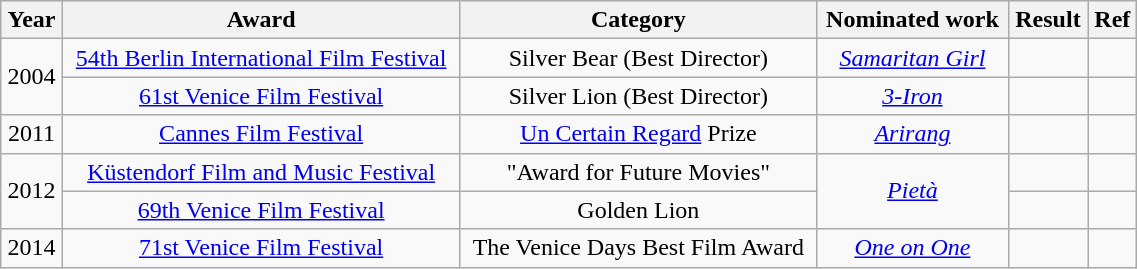<table class="wikitable" style="text-align:center; width:60%">
<tr>
<th>Year</th>
<th>Award</th>
<th>Category</th>
<th>Nominated work</th>
<th>Result</th>
<th>Ref</th>
</tr>
<tr>
<td rowspan=2>2004</td>
<td><a href='#'>54th Berlin International Film Festival</a></td>
<td>Silver Bear (Best Director)</td>
<td><em><a href='#'>Samaritan Girl</a></em></td>
<td></td>
<td></td>
</tr>
<tr>
<td><a href='#'>61st Venice Film Festival</a></td>
<td>Silver Lion (Best Director)</td>
<td><em><a href='#'>3-Iron</a></em></td>
<td></td>
<td></td>
</tr>
<tr>
<td>2011</td>
<td><a href='#'>Cannes Film Festival</a></td>
<td><a href='#'>Un Certain Regard</a> Prize</td>
<td><em><a href='#'>Arirang</a></em></td>
<td></td>
<td></td>
</tr>
<tr>
<td rowspan=2>2012</td>
<td><a href='#'>Küstendorf Film and Music Festival</a></td>
<td>"Award for Future Movies"</td>
<td rowspan=2><em><a href='#'>Pietà</a></em></td>
<td></td>
<td></td>
</tr>
<tr>
<td><a href='#'>69th Venice Film Festival</a></td>
<td>Golden Lion</td>
<td></td>
<td></td>
</tr>
<tr>
<td>2014</td>
<td><a href='#'>71st Venice Film Festival</a></td>
<td>The Venice Days Best Film Award</td>
<td><em><a href='#'>One on One</a></em></td>
<td></td>
<td></td>
</tr>
</table>
